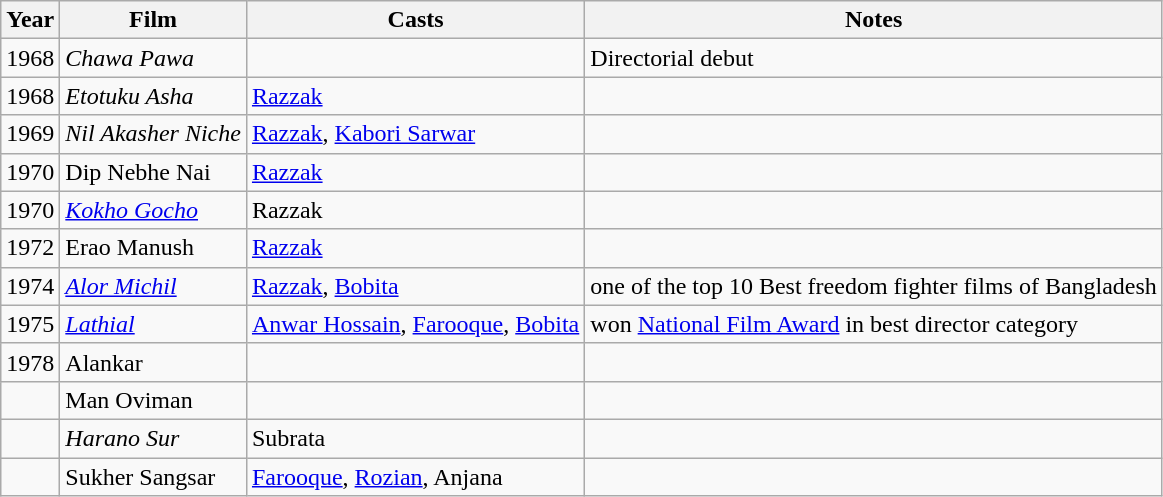<table class="wikitable">
<tr>
<th>Year</th>
<th>Film</th>
<th>Casts</th>
<th>Notes</th>
</tr>
<tr Gulam Mustafa Suchanda>
<td>1968</td>
<td><em>Chawa Pawa</em></td>
<td></td>
<td>Directorial debut </td>
</tr>
<tr>
<td>1968</td>
<td><em>Etotuku Asha</em></td>
<td><a href='#'>Razzak</a></td>
<td></td>
</tr>
<tr>
<td>1969</td>
<td><em>Nil Akasher Niche</em></td>
<td><a href='#'>Razzak</a>, <a href='#'>Kabori Sarwar</a></td>
<td></td>
</tr>
<tr>
<td>1970</td>
<td>Dip Nebhe Nai</td>
<td><a href='#'>Razzak</a></td>
<td></td>
</tr>
<tr>
<td>1970</td>
<td><em><a href='#'>Kokho Gocho</a></em></td>
<td>Razzak</td>
<td></td>
</tr>
<tr>
<td>1972</td>
<td>Erao Manush</td>
<td><a href='#'>Razzak</a></td>
<td></td>
</tr>
<tr>
<td>1974</td>
<td><em><a href='#'>Alor Michil</a></em></td>
<td><a href='#'>Razzak</a>, <a href='#'>Bobita</a></td>
<td>one of the top 10 Best freedom fighter films of Bangladesh</td>
</tr>
<tr>
<td>1975</td>
<td><em><a href='#'>Lathial</a></em></td>
<td><a href='#'>Anwar Hossain</a>, <a href='#'>Farooque</a>, <a href='#'>Bobita</a></td>
<td>won <a href='#'>National Film Award</a> in best director category</td>
</tr>
<tr>
<td>1978</td>
<td>Alankar</td>
<td></td>
<td></td>
</tr>
<tr>
<td></td>
<td>Man Oviman</td>
<td></td>
<td></td>
</tr>
<tr>
<td></td>
<td><em>Harano Sur</em></td>
<td>Subrata</td>
<td></td>
</tr>
<tr>
<td></td>
<td>Sukher Sangsar</td>
<td><a href='#'>Farooque</a>, <a href='#'>Rozian</a>, Anjana</td>
<td></td>
</tr>
</table>
